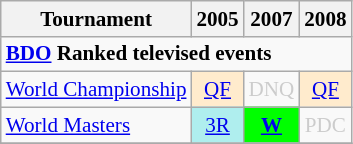<table class=wikitable style=text-align:center;font-size:88%>
<tr>
<th>Tournament</th>
<th>2005</th>
<th>2007</th>
<th>2008</th>
</tr>
<tr>
<td colspan="20" align="left"><strong><a href='#'>BDO</a> Ranked televised events</strong></td>
</tr>
<tr>
<td align=left><a href='#'>World Championship</a></td>
<td style="text-align:center; background:#ffebcd;"><a href='#'>QF</a></td>
<td style="text-align:center; color:#ccc;">DNQ</td>
<td style="text-align:center; background:#ffebcd;"><a href='#'>QF</a></td>
</tr>
<tr>
<td align=left><a href='#'>World Masters</a></td>
<td style="text-align:center; background:#afeeee;"><a href='#'>3R</a></td>
<td style="text-align:center; background:lime;"><strong><a href='#'>W</a></strong></td>
<td style="text-align:center; color:#ccc;">PDC</td>
</tr>
<tr>
</tr>
</table>
